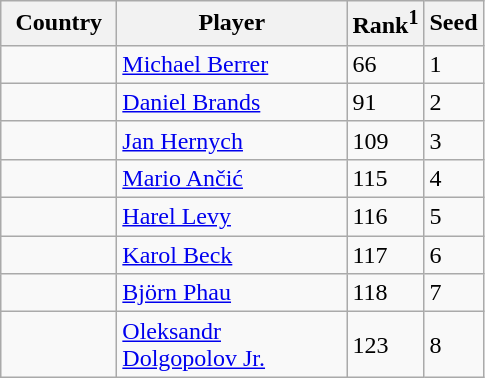<table class="sortable wikitable">
<tr>
<th width="70">Country</th>
<th width="146">Player</th>
<th>Rank<sup>1</sup></th>
<th>Seed</th>
</tr>
<tr>
<td></td>
<td><a href='#'>Michael Berrer</a></td>
<td>66</td>
<td>1</td>
</tr>
<tr>
<td></td>
<td><a href='#'>Daniel Brands</a></td>
<td>91</td>
<td>2</td>
</tr>
<tr>
<td></td>
<td><a href='#'>Jan Hernych</a></td>
<td>109</td>
<td>3</td>
</tr>
<tr>
<td></td>
<td><a href='#'>Mario Ančić</a></td>
<td>115</td>
<td>4</td>
</tr>
<tr>
<td></td>
<td><a href='#'>Harel Levy</a></td>
<td>116</td>
<td>5</td>
</tr>
<tr>
<td></td>
<td><a href='#'>Karol Beck</a></td>
<td>117</td>
<td>6</td>
</tr>
<tr>
<td></td>
<td><a href='#'>Björn Phau</a></td>
<td>118</td>
<td>7</td>
</tr>
<tr>
<td></td>
<td><a href='#'>Oleksandr Dolgopolov Jr.</a></td>
<td>123</td>
<td>8</td>
</tr>
</table>
